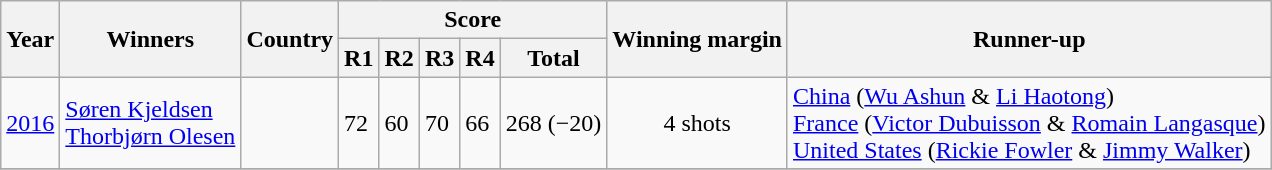<table class="wikitable">
<tr>
<th rowspan=2>Year</th>
<th rowspan=2>Winners</th>
<th rowspan=2>Country</th>
<th colspan=5>Score</th>
<th rowspan=2>Winning margin</th>
<th rowspan=2>Runner-up</th>
</tr>
<tr>
<th>R1</th>
<th>R2</th>
<th>R3</th>
<th>R4</th>
<th>Total</th>
</tr>
<tr>
<td align=center><a href='#'>2016</a></td>
<td><a href='#'>Søren Kjeldsen</a> <br> <a href='#'>Thorbjørn Olesen</a></td>
<td></td>
<td>72</td>
<td>60</td>
<td>70</td>
<td>66</td>
<td align=center>268 (−20)</td>
<td align=center>4 shots</td>
<td> <a href='#'>China</a> (<a href='#'>Wu Ashun</a> & <a href='#'>Li Haotong</a>) <br>  <a href='#'>France</a> (<a href='#'>Victor Dubuisson</a> & <a href='#'>Romain Langasque</a>) <br>  <a href='#'>United States</a> (<a href='#'>Rickie Fowler</a> & <a href='#'>Jimmy Walker</a>)</td>
</tr>
<tr>
</tr>
</table>
